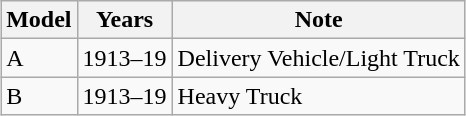<table class="wikitable" style="margin: 1em auto 1em auto">
<tr>
<th>Model</th>
<th>Years</th>
<th>Note</th>
</tr>
<tr>
<td>A</td>
<td>1913–19</td>
<td>Delivery Vehicle/Light Truck</td>
</tr>
<tr>
<td>B</td>
<td>1913–19</td>
<td>Heavy Truck</td>
</tr>
</table>
